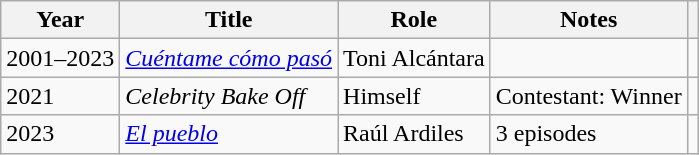<table class="wikitable">
<tr>
<th>Year</th>
<th>Title</th>
<th>Role</th>
<th>Notes</th>
<th></th>
</tr>
<tr>
<td>2001–2023</td>
<td><em><a href='#'>Cuéntame cómo pasó</a></em></td>
<td>Toni Alcántara</td>
<td></td>
<td></td>
</tr>
<tr>
<td>2021</td>
<td><em>Celebrity Bake Off</em></td>
<td>Himself</td>
<td>Contestant: Winner</td>
<td></td>
</tr>
<tr>
<td>2023</td>
<td><em><a href='#'>El pueblo</a></em></td>
<td>Raúl Ardiles</td>
<td>3 episodes</td>
<td></td>
</tr>
</table>
